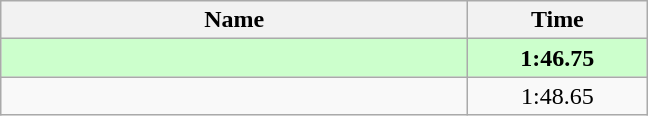<table class="wikitable" style="text-align:center;">
<tr>
<th style="width:19em">Name</th>
<th style="width:7em">Time</th>
</tr>
<tr bgcolor=ccffcc>
<td align=left><strong></strong></td>
<td><strong>1:46.75</strong></td>
</tr>
<tr>
<td align=left></td>
<td>1:48.65</td>
</tr>
</table>
